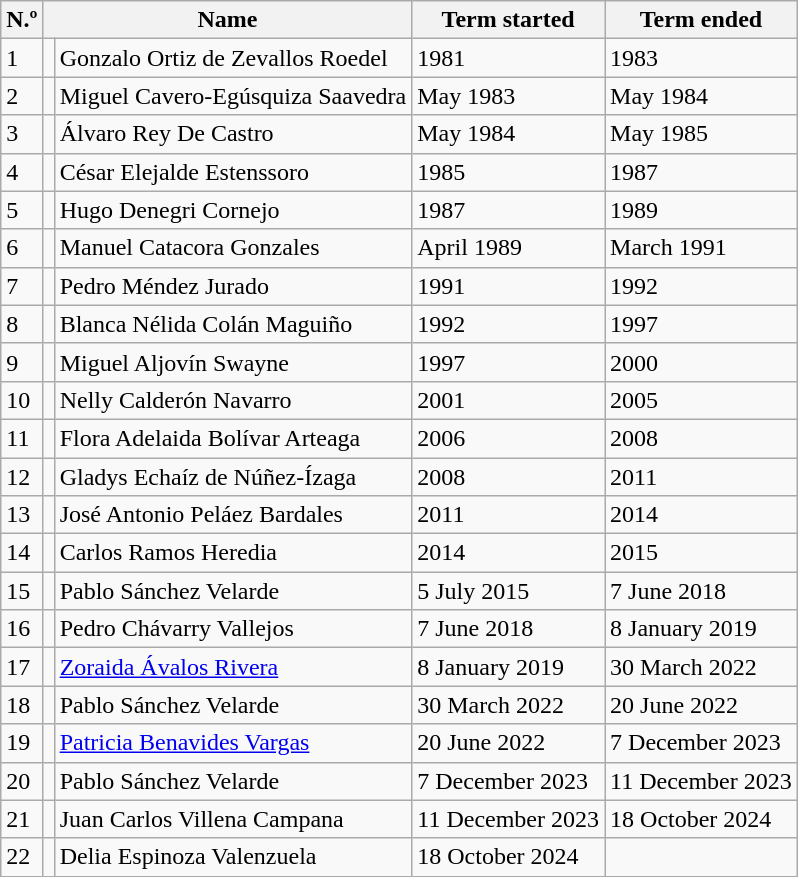<table class="wikitable">
<tr>
<th>N.º</th>
<th colspan="2">Name</th>
<th>Term started</th>
<th>Term ended</th>
</tr>
<tr>
<td>1</td>
<td></td>
<td>Gonzalo Ortiz de Zevallos Roedel</td>
<td>1981</td>
<td>1983</td>
</tr>
<tr>
<td>2</td>
<td></td>
<td>Miguel Cavero-Egúsquiza Saavedra</td>
<td>May 1983</td>
<td>May 1984</td>
</tr>
<tr>
<td>3</td>
<td></td>
<td>Álvaro Rey De Castro</td>
<td>May 1984</td>
<td>May 1985</td>
</tr>
<tr>
<td>4</td>
<td></td>
<td>César Elejalde Estenssoro</td>
<td>1985</td>
<td>1987</td>
</tr>
<tr>
<td>5</td>
<td></td>
<td>Hugo Denegri Cornejo</td>
<td>1987</td>
<td>1989</td>
</tr>
<tr>
<td>6</td>
<td></td>
<td>Manuel Catacora Gonzales</td>
<td>April 1989</td>
<td>March 1991</td>
</tr>
<tr>
<td>7</td>
<td></td>
<td>Pedro Méndez Jurado</td>
<td>1991</td>
<td>1992</td>
</tr>
<tr>
<td>8</td>
<td></td>
<td>Blanca Nélida Colán Maguiño</td>
<td>1992</td>
<td>1997</td>
</tr>
<tr>
<td>9</td>
<td></td>
<td>Miguel Aljovín Swayne</td>
<td>1997</td>
<td>2000</td>
</tr>
<tr>
<td>10</td>
<td></td>
<td>Nelly Calderón Navarro</td>
<td>2001</td>
<td>2005</td>
</tr>
<tr>
<td>11</td>
<td></td>
<td>Flora Adelaida Bolívar Arteaga</td>
<td>2006</td>
<td>2008</td>
</tr>
<tr>
<td>12</td>
<td></td>
<td>Gladys Echaíz de Núñez-Ízaga</td>
<td>2008</td>
<td>2011</td>
</tr>
<tr>
<td>13</td>
<td></td>
<td>José Antonio Peláez Bardales</td>
<td>2011</td>
<td>2014</td>
</tr>
<tr>
<td>14</td>
<td></td>
<td>Carlos Ramos Heredia</td>
<td>2014</td>
<td>2015</td>
</tr>
<tr>
<td>15</td>
<td></td>
<td>Pablo Sánchez Velarde</td>
<td>5 July 2015</td>
<td>7 June 2018</td>
</tr>
<tr>
<td>16</td>
<td></td>
<td>Pedro Chávarry Vallejos</td>
<td>7 June 2018</td>
<td>8 January 2019</td>
</tr>
<tr>
<td>17</td>
<td></td>
<td><a href='#'>Zoraida Ávalos Rivera</a></td>
<td>8 January 2019</td>
<td>30 March 2022</td>
</tr>
<tr>
<td>18</td>
<td></td>
<td>Pablo Sánchez Velarde</td>
<td>30 March 2022</td>
<td>20 June 2022</td>
</tr>
<tr>
<td>19</td>
<td></td>
<td><a href='#'>Patricia Benavides Vargas</a></td>
<td>20 June 2022</td>
<td>7 December 2023</td>
</tr>
<tr>
<td>20</td>
<td></td>
<td>Pablo Sánchez Velarde</td>
<td>7 December 2023</td>
<td>11 December 2023</td>
</tr>
<tr>
<td>21</td>
<td></td>
<td>Juan Carlos Villena Campana</td>
<td>11 December 2023</td>
<td>18 October 2024</td>
</tr>
<tr>
<td>22</td>
<td></td>
<td>Delia Espinoza Valenzuela</td>
<td>18 October 2024</td>
<td></td>
</tr>
</table>
